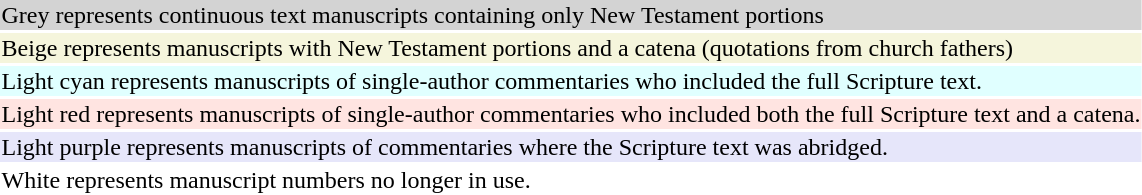<table style="background:transparent">
<tr>
<td bgcolor="lightgrey">Grey represents continuous text manuscripts containing only New Testament portions</td>
</tr>
<tr>
<td bgcolor="beige">Beige represents manuscripts with New Testament portions and a catena (quotations from church fathers)</td>
</tr>
<tr>
<td bgcolor="LightCyan">Light cyan represents manuscripts of single-author commentaries who included the full Scripture text.</td>
</tr>
<tr>
<td bgcolor="MistyRose">Light red represents manuscripts of single-author commentaries who included both the full Scripture text and a catena.</td>
</tr>
<tr>
<td bgcolor="Lavender">Light purple represents manuscripts of commentaries where the Scripture text was abridged.</td>
</tr>
<tr>
<td bgcolor="white">White represents manuscript numbers no longer in use.</td>
</tr>
</table>
